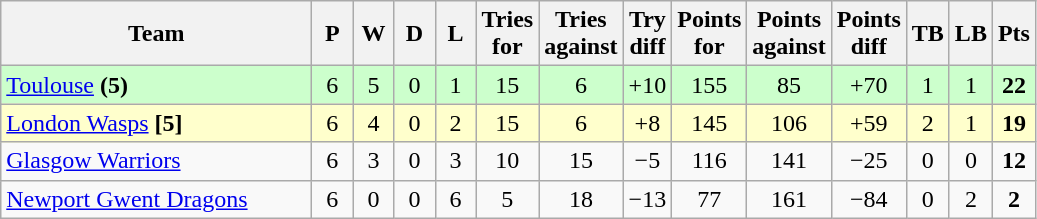<table class="wikitable" style="text-align: center;">
<tr>
<th width="200">Team</th>
<th width="20">P</th>
<th width="20">W</th>
<th width="20">D</th>
<th width="20">L</th>
<th width="20">Tries for</th>
<th width="20">Tries against</th>
<th width="20">Try diff</th>
<th width="20">Points for</th>
<th width="20">Points against</th>
<th width="25">Points diff</th>
<th width="20">TB</th>
<th width="20">LB</th>
<th width="20">Pts</th>
</tr>
<tr bgcolor=ccffcc>
<td align=left> <a href='#'>Toulouse</a> <strong>(5)</strong></td>
<td>6</td>
<td>5</td>
<td>0</td>
<td>1</td>
<td>15</td>
<td>6</td>
<td>+10</td>
<td>155</td>
<td>85</td>
<td>+70</td>
<td>1</td>
<td>1</td>
<td><strong>22</strong></td>
</tr>
<tr bgcolor=ffffcc>
<td align=left> <a href='#'>London Wasps</a> <strong>[5]</strong></td>
<td>6</td>
<td>4</td>
<td>0</td>
<td>2</td>
<td>15</td>
<td>6</td>
<td>+8</td>
<td>145</td>
<td>106</td>
<td>+59</td>
<td>2</td>
<td>1</td>
<td><strong>19</strong></td>
</tr>
<tr>
<td align=left> <a href='#'>Glasgow Warriors</a></td>
<td>6</td>
<td>3</td>
<td>0</td>
<td>3</td>
<td>10</td>
<td>15</td>
<td>−5</td>
<td>116</td>
<td>141</td>
<td>−25</td>
<td>0</td>
<td>0</td>
<td><strong>12</strong></td>
</tr>
<tr>
<td align=left> <a href='#'>Newport Gwent Dragons</a></td>
<td>6</td>
<td>0</td>
<td>0</td>
<td>6</td>
<td>5</td>
<td>18</td>
<td>−13</td>
<td>77</td>
<td>161</td>
<td>−84</td>
<td>0</td>
<td>2</td>
<td><strong>2</strong></td>
</tr>
</table>
